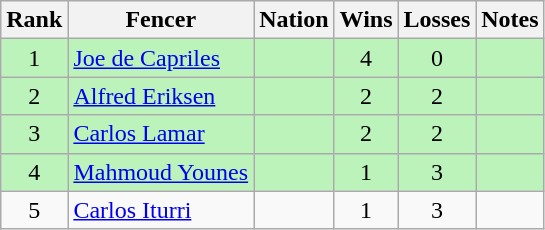<table class="wikitable sortable" style="text-align: center;">
<tr>
<th>Rank</th>
<th>Fencer</th>
<th>Nation</th>
<th>Wins</th>
<th>Losses</th>
<th>Notes</th>
</tr>
<tr style="background:#bbf3bb;">
<td>1</td>
<td align=left><a href='#'>Joe de Capriles</a></td>
<td align=left></td>
<td>4</td>
<td>0</td>
<td></td>
</tr>
<tr style="background:#bbf3bb;">
<td>2</td>
<td align=left><a href='#'>Alfred Eriksen</a></td>
<td align=left></td>
<td>2</td>
<td>2</td>
<td></td>
</tr>
<tr style="background:#bbf3bb;">
<td>3</td>
<td align=left><a href='#'>Carlos Lamar</a></td>
<td align=left></td>
<td>2</td>
<td>2</td>
<td></td>
</tr>
<tr style="background:#bbf3bb;">
<td>4</td>
<td align=left><a href='#'>Mahmoud Younes</a></td>
<td align=left></td>
<td>1</td>
<td>3</td>
<td></td>
</tr>
<tr>
<td>5</td>
<td align=left><a href='#'>Carlos Iturri</a></td>
<td align=left></td>
<td>1</td>
<td>3</td>
<td></td>
</tr>
</table>
